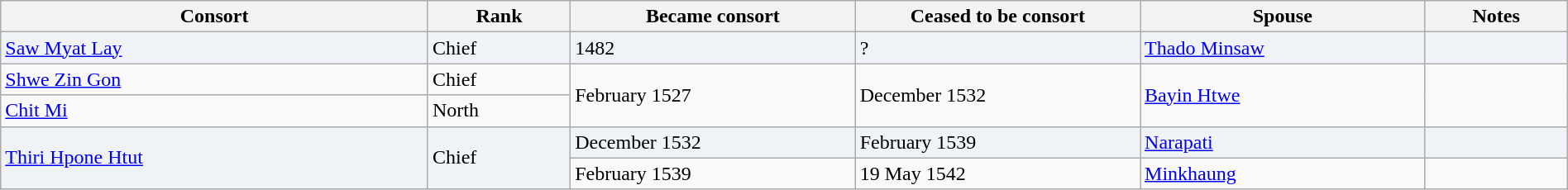<table width=100% class="wikitable">
<tr>
<th width=15%>Consort</th>
<th width=5%>Rank</th>
<th width=10%>Became consort</th>
<th width=10%>Ceased to be consort</th>
<th width=10%>Spouse</th>
<th width=5%>Notes</th>
</tr>
<tr>
<td style="background:#eff2f7"><a href='#'>Saw Myat Lay</a></td>
<td style="background:#eff2f7">Chief</td>
<td style="background:#eff2f7">1482</td>
<td style="background:#eff2f7">?</td>
<td style="background:#eff2f7"><a href='#'>Thado Minsaw</a></td>
<td style="background:#eff2f7"></td>
</tr>
<tr>
<td><a href='#'>Shwe Zin Gon</a></td>
<td>Chief</td>
<td rowspan="2">February 1527</td>
<td rowspan="2"> December 1532</td>
<td rowspan="2"><a href='#'>Bayin Htwe</a></td>
<td rowspan="2"></td>
</tr>
<tr>
<td><a href='#'>Chit Mi</a></td>
<td>North</td>
</tr>
<tr>
<td style="background:#eff2f7" rowspan="2"><a href='#'>Thiri Hpone Htut</a></td>
<td style="background:#eff2f7" rowspan="2">Chief</td>
<td style="background:#eff2f7"> December 1532</td>
<td style="background:#eff2f7"> February 1539</td>
<td style="background:#eff2f7"><a href='#'>Narapati</a></td>
<td style="background:#eff2f7"></td>
</tr>
<tr>
<td> February 1539</td>
<td>19 May 1542</td>
<td><a href='#'>Minkhaung</a></td>
<td></td>
</tr>
</table>
